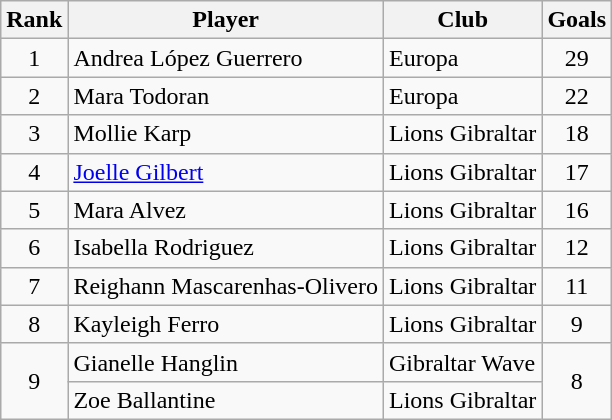<table class="wikitable" style="text-align:center">
<tr>
<th>Rank</th>
<th>Player</th>
<th>Club</th>
<th>Goals</th>
</tr>
<tr>
<td>1</td>
<td align="left"> Andrea López Guerrero</td>
<td align="left">Europa</td>
<td>29</td>
</tr>
<tr>
<td>2</td>
<td align="left"> Mara Todoran</td>
<td align="left">Europa</td>
<td>22</td>
</tr>
<tr>
<td>3</td>
<td align="left"> Mollie Karp</td>
<td align="left">Lions Gibraltar</td>
<td>18</td>
</tr>
<tr>
<td>4</td>
<td align="left"> <a href='#'>Joelle Gilbert</a></td>
<td align="left">Lions Gibraltar</td>
<td>17</td>
</tr>
<tr>
<td rowspan=1>5</td>
<td align="left"> Mara Alvez</td>
<td align="left">Lions Gibraltar</td>
<td rowspan=1>16</td>
</tr>
<tr>
<td rowspan=1>6</td>
<td align="left"> Isabella Rodriguez</td>
<td align="left">Lions Gibraltar</td>
<td rowspan=1>12</td>
</tr>
<tr>
<td>7</td>
<td align="left"> Reighann Mascarenhas-Olivero</td>
<td align="left">Lions Gibraltar</td>
<td>11</td>
</tr>
<tr>
<td rowspan=1>8</td>
<td align="left"> Kayleigh Ferro</td>
<td align="left">Lions Gibraltar</td>
<td rowspan=1>9</td>
</tr>
<tr>
<td rowspan=2>9</td>
<td align="left"> Gianelle Hanglin</td>
<td align="left">Gibraltar Wave</td>
<td rowspan=2>8</td>
</tr>
<tr>
<td align="left"> Zoe Ballantine</td>
<td align="left">Lions Gibraltar</td>
</tr>
</table>
